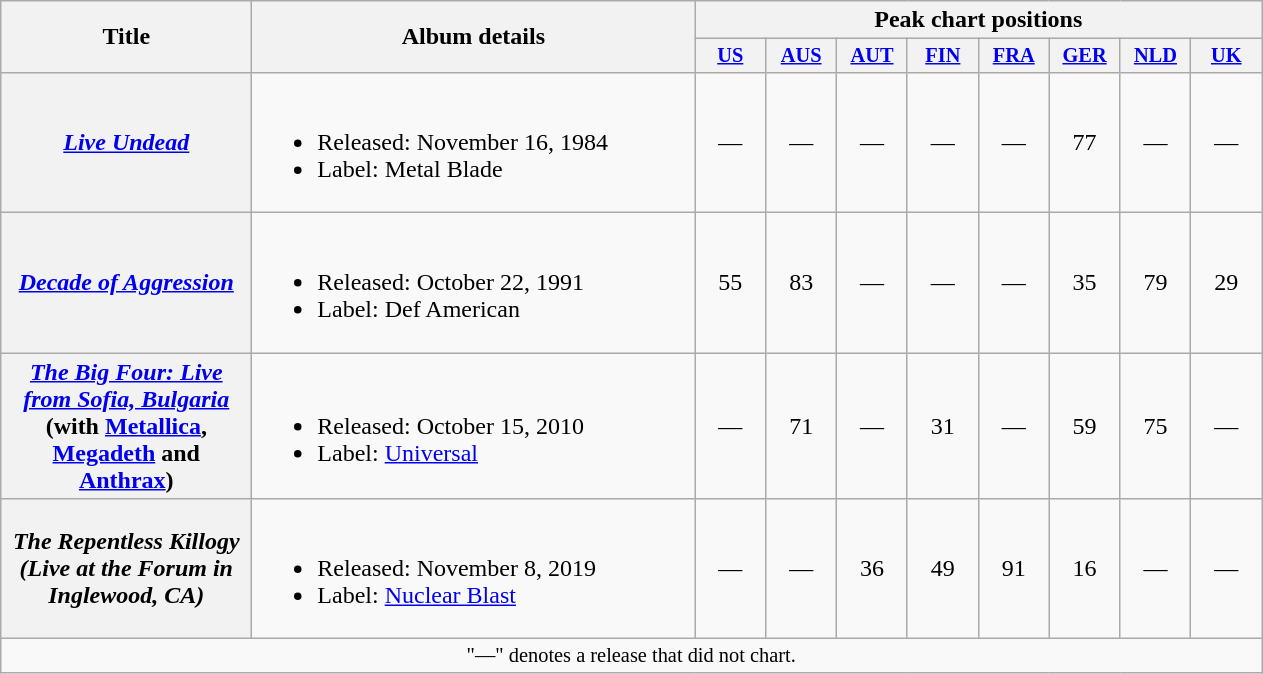<table class ="wikitable plainrowheaders ">
<tr>
<th scope="col" rowspan="2" style="width:10em;">Title</th>
<th scope="col" rowspan="2" style="width:18em;">Album details</th>
<th scope="col" colspan="8">Peak chart positions</th>
</tr>
<tr>
<th style="width:3em;font-size:85%"><a href='#'>US</a><br></th>
<th style="width:3em;font-size:85%"><a href='#'>AUS</a><br></th>
<th style="width:3em;font-size:85%"><a href='#'>AUT</a><br></th>
<th style="width:3em;font-size:85%"><a href='#'>FIN</a><br></th>
<th style="width:3em;font-size:85%"><a href='#'>FRA</a><br></th>
<th style="width:3em;font-size:85%"><a href='#'>GER</a><br></th>
<th style="width:3em;font-size:85%"><a href='#'>NLD</a><br></th>
<th style="width:3em;font-size:85%"><a href='#'>UK</a><br></th>
</tr>
<tr>
<th scope="row"><em><a href='#'>Live Undead</a></em></th>
<td><br><ul><li>Released: November 16, 1984</li><li>Label: Metal Blade</li></ul></td>
<td style="text-align:center;">—</td>
<td style="text-align:center;">—</td>
<td style="text-align:center;">—</td>
<td style="text-align:center;">—</td>
<td style="text-align:center;">—</td>
<td style="text-align:center;">77</td>
<td style="text-align:center;">—</td>
<td style="text-align:center;">—</td>
</tr>
<tr>
<th scope="row"><em><a href='#'>Decade of Aggression</a></em></th>
<td><br><ul><li>Released: October 22, 1991</li><li>Label: Def American</li></ul></td>
<td style="text-align:center;">55</td>
<td style="text-align:center;">83</td>
<td style="text-align:center;">—</td>
<td style="text-align:center;">—</td>
<td style="text-align:center;">—</td>
<td style="text-align:center;">35</td>
<td style="text-align:center;">79</td>
<td style="text-align:center;">29</td>
</tr>
<tr>
<th scope="row"><em><a href='#'>The Big Four: Live from Sofia, Bulgaria</a></em><br><span>(with <a href='#'>Metallica</a>, <a href='#'>Megadeth</a> and <a href='#'>Anthrax</a>)</span></th>
<td><br><ul><li>Released: October 15, 2010</li><li>Label: <a href='#'>Universal</a></li></ul></td>
<td style="text-align:center;">—</td>
<td style="text-align:center;">71</td>
<td style="text-align:center;">—</td>
<td style="text-align:center;">31</td>
<td style="text-align:center;">—</td>
<td style="text-align:center;">59</td>
<td style="text-align:center;">75</td>
<td style="text-align:center;">—</td>
</tr>
<tr>
<th scope="row"><em>The Repentless Killogy (Live at the Forum in Inglewood, CA)</em></th>
<td><br><ul><li>Released: November 8, 2019</li><li>Label: <a href='#'>Nuclear Blast</a></li></ul></td>
<td style="text-align:center;">—</td>
<td style="text-align:center;">—</td>
<td style="text-align:center;">36</td>
<td style="text-align:center;">49</td>
<td style="text-align:center;">91</td>
<td style="text-align:center;">16</td>
<td style="text-align:center;">—</td>
<td style="text-align:center;">—</td>
</tr>
<tr>
<td colspan="11" style="text-align:center; font-size:85%">"—" denotes a release that did not chart.</td>
</tr>
</table>
